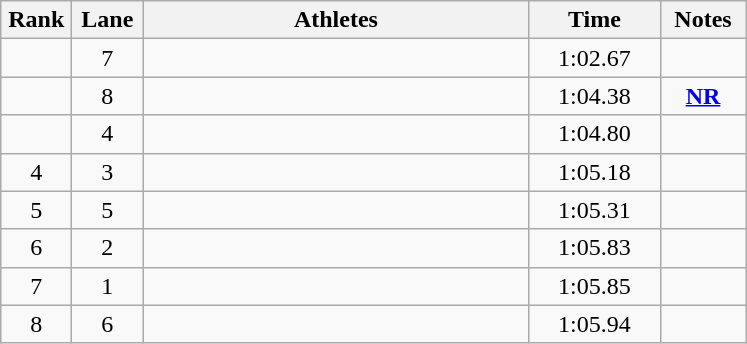<table class="wikitable sortable" style="text-align:center;">
<tr>
<th width=40>Rank</th>
<th width=40>Lane</th>
<th width=250>Athletes</th>
<th width=80>Time</th>
<th width=50>Notes</th>
</tr>
<tr>
<td></td>
<td>7</td>
<td align=left></td>
<td>1:02.67</td>
<td></td>
</tr>
<tr>
<td></td>
<td>8</td>
<td align=left></td>
<td>1:04.38</td>
<td><strong><a href='#'>NR</a></strong></td>
</tr>
<tr>
<td></td>
<td>4</td>
<td align=left></td>
<td>1:04.80</td>
<td></td>
</tr>
<tr>
<td>4</td>
<td>3</td>
<td align=left></td>
<td>1:05.18</td>
<td></td>
</tr>
<tr>
<td>5</td>
<td>5</td>
<td align=left></td>
<td>1:05.31</td>
<td></td>
</tr>
<tr>
<td>6</td>
<td>2</td>
<td align=left></td>
<td>1:05.83</td>
<td></td>
</tr>
<tr>
<td>7</td>
<td>1</td>
<td align=left></td>
<td>1:05.85</td>
<td></td>
</tr>
<tr>
<td>8</td>
<td>6</td>
<td align=left></td>
<td>1:05.94</td>
<td></td>
</tr>
</table>
